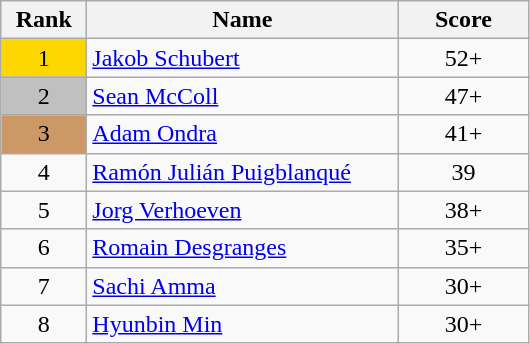<table class="wikitable">
<tr>
<th width = "50">Rank</th>
<th width = "200">Name</th>
<th width = "80">Score</th>
</tr>
<tr>
<td align="center" style="background: gold">1</td>
<td> <a href='#'>Jakob Schubert</a></td>
<td align="center">52+</td>
</tr>
<tr>
<td align="center" style="background: silver">2</td>
<td> <a href='#'>Sean McColl</a></td>
<td align="center">47+</td>
</tr>
<tr>
<td align="center" style="background: #cc9966">3</td>
<td> <a href='#'>Adam Ondra</a></td>
<td align="center">41+</td>
</tr>
<tr>
<td align="center">4</td>
<td> <a href='#'>Ramón Julián Puigblanqué</a></td>
<td align="center">39</td>
</tr>
<tr>
<td align="center">5</td>
<td> <a href='#'>Jorg Verhoeven</a></td>
<td align="center">38+</td>
</tr>
<tr>
<td align="center">6</td>
<td> <a href='#'>Romain Desgranges</a></td>
<td align="center">35+</td>
</tr>
<tr>
<td align="center">7</td>
<td> <a href='#'>Sachi Amma</a></td>
<td align="center">30+</td>
</tr>
<tr>
<td align="center">8</td>
<td> <a href='#'>Hyunbin Min</a></td>
<td align="center">30+</td>
</tr>
</table>
